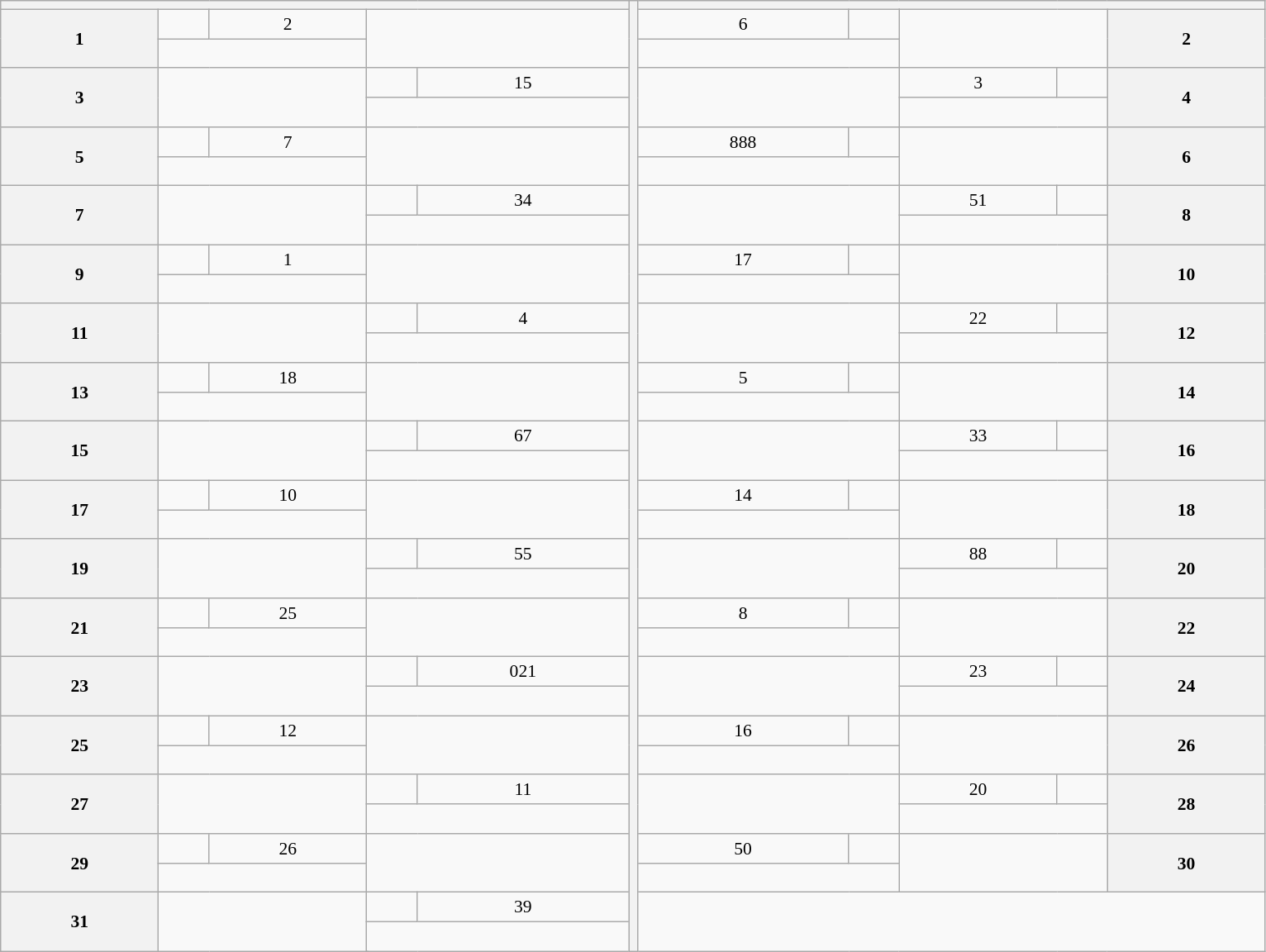<table class="wikitable" style="font-size: 90%;">
<tr>
<th colspan="6" width="500px"></th>
<th rowspan="33"></th>
<th colspan="6" width="500px"></th>
</tr>
<tr>
<th rowspan="2">1</th>
<td align="left"><br></td>
<td align="center">2</td>
<td colspan=3 rowspan=2></td>
<td align="center">6</td>
<td align="left"><br></td>
<td colspan=3 rowspan=2></td>
<th rowspan="2">2</th>
</tr>
<tr>
<td colspan=2 align="center"><br></td>
<td colspan=2 align="center"><br></td>
</tr>
<tr>
<th rowspan="2">3</th>
<td colspan=3 rowspan=2></td>
<td align="left"><br></td>
<td align="center">15</td>
<td colspan=3 rowspan=2></td>
<td align="center">3</td>
<td align="left"><br></td>
<th rowspan="2">4</th>
</tr>
<tr>
<td colspan=2 align="center"><br></td>
<td colspan=2 align="center"><br></td>
</tr>
<tr>
<th rowspan="2">5</th>
<td align="left"><br></td>
<td align="center">7</td>
<td colspan=3 rowspan=2></td>
<td align="center">888</td>
<td align="left"><br></td>
<td colspan=3 rowspan=2></td>
<th rowspan="2">6</th>
</tr>
<tr>
<td colspan=2 align="center"><br></td>
<td colspan=2 align="center"><br></td>
</tr>
<tr>
<th rowspan="2">7</th>
<td colspan=3 rowspan=2></td>
<td align="left"><br></td>
<td align="center">34</td>
<td colspan=3 rowspan=2></td>
<td align="center">51</td>
<td align="left"><br></td>
<th rowspan="2">8</th>
</tr>
<tr>
<td colspan=2 align="center"><br></td>
<td colspan=2 align="center"><br></td>
</tr>
<tr>
<th rowspan="2">9</th>
<td align="left"><br></td>
<td align="center">1</td>
<td colspan=3 rowspan=2></td>
<td align="center">17</td>
<td align="left"><br></td>
<td colspan=3 rowspan=2></td>
<th rowspan="2">10</th>
</tr>
<tr>
<td colspan=2 align="center"><br></td>
<td colspan=2 align="center"><br></td>
</tr>
<tr>
<th rowspan="2">11</th>
<td colspan=3 rowspan=2></td>
<td align="left"><br></td>
<td align="center">4</td>
<td colspan=3 rowspan=2></td>
<td align="center">22</td>
<td align="left"><br></td>
<th rowspan="2">12</th>
</tr>
<tr>
<td colspan=2 align="center"><br></td>
<td colspan=2 align="center"><br></td>
</tr>
<tr>
<th rowspan="2">13</th>
<td align="left"><br></td>
<td align="center">18</td>
<td colspan=3 rowspan=2></td>
<td align="center">5</td>
<td align="left"><br></td>
<td colspan=3 rowspan=2></td>
<th rowspan="2">14</th>
</tr>
<tr>
<td colspan=2 align="center"><br></td>
<td colspan=2 align="center"><br></td>
</tr>
<tr>
<th rowspan="2">15</th>
<td colspan=3 rowspan=2></td>
<td align="left"><br></td>
<td align="center">67</td>
<td colspan=3 rowspan=2></td>
<td align="center">33</td>
<td align="left"><br></td>
<th rowspan="2">16</th>
</tr>
<tr>
<td colspan=2 align="center"><br></td>
<td colspan=2 align="center"><br></td>
</tr>
<tr>
<th rowspan="2">17</th>
<td align="left"><br></td>
<td align="center">10</td>
<td colspan=3 rowspan=2></td>
<td align="center">14</td>
<td align="left"><br></td>
<td colspan=3 rowspan=2></td>
<th rowspan="2">18</th>
</tr>
<tr>
<td colspan=2 align="center"><br></td>
<td colspan=2 align="center"><br></td>
</tr>
<tr>
<th rowspan="2">19</th>
<td colspan=3 rowspan=2></td>
<td align="left"><br></td>
<td align="center">55</td>
<td colspan=3 rowspan=2></td>
<td align="center">88</td>
<td align="left"><br></td>
<th rowspan="2">20</th>
</tr>
<tr>
<td colspan=2 align="center"><br></td>
<td colspan=2 align="center"><br></td>
</tr>
<tr>
<th rowspan="2">21</th>
<td align="left"><br></td>
<td align="center">25</td>
<td colspan=3 rowspan=2></td>
<td align="center">8</td>
<td align="left"><br></td>
<td colspan=3 rowspan=2></td>
<th rowspan="2">22</th>
</tr>
<tr>
<td colspan=2 align="center"><br></td>
<td colspan=2 align="center"><br></td>
</tr>
<tr>
<th rowspan="2">23</th>
<td colspan=3 rowspan=2></td>
<td align="left"><br></td>
<td align="center">021</td>
<td colspan=3 rowspan=2></td>
<td align="center">23</td>
<td align="left"><br></td>
<th rowspan="2">24</th>
</tr>
<tr>
<td colspan=2 align="center"><br></td>
<td colspan=2 align="center"><br></td>
</tr>
<tr>
<th rowspan="2">25</th>
<td align="left"><br></td>
<td align="center">12</td>
<td colspan=3 rowspan=2></td>
<td align="center">16</td>
<td align="left"><br></td>
<td colspan=3 rowspan=2></td>
<th rowspan="2">26</th>
</tr>
<tr>
<td colspan=2 align="center"><br></td>
<td colspan=2 align="center"><br></td>
</tr>
<tr>
<th rowspan="2">27</th>
<td colspan=3 rowspan=2></td>
<td align="left"><br></td>
<td align="center">11</td>
<td colspan=3 rowspan=2></td>
<td align="center">20</td>
<td align="left"><br></td>
<th rowspan="2">28</th>
</tr>
<tr>
<td colspan=2 align="center"><br></td>
<td colspan=2 align="center"><br></td>
</tr>
<tr>
<th rowspan="2">29</th>
<td align="left"><br></td>
<td align="center">26</td>
<td colspan=3 rowspan=2></td>
<td align="center">50</td>
<td align="left"><br></td>
<td colspan=3 rowspan=2></td>
<th rowspan="2">30</th>
</tr>
<tr>
<td colspan=2 align="center"><br></td>
<td colspan=2 align="center"><br></td>
</tr>
<tr>
<th rowspan="2">31</th>
<td colspan=3 rowspan=2></td>
<td align="left"><br></td>
<td align="center">39</td>
<td colspan=6 rowspan=2></td>
</tr>
<tr>
<td colspan=2 align="center"><br></td>
</tr>
</table>
